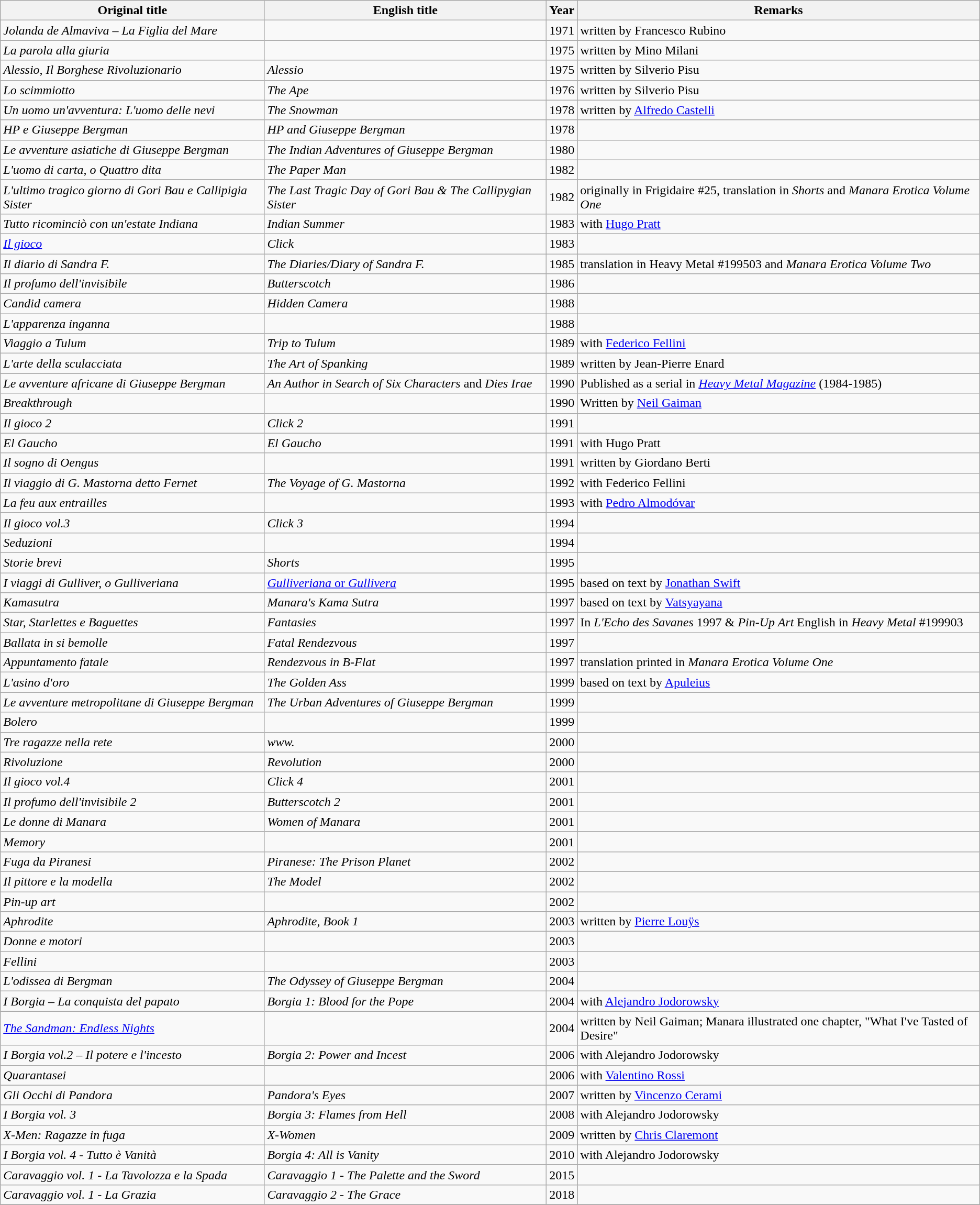<table class="wikitable">
<tr>
<th>Original title</th>
<th>English title</th>
<th>Year</th>
<th>Remarks</th>
</tr>
<tr>
<td><em>Jolanda de Almaviva – La Figlia del Mare</em></td>
<td></td>
<td>1971</td>
<td>written by Francesco Rubino</td>
</tr>
<tr>
<td><em>La parola alla giuria</em></td>
<td></td>
<td>1975</td>
<td>written by Mino Milani</td>
</tr>
<tr>
<td><em>Alessio, Il Borghese Rivoluzionario</em></td>
<td><em>Alessio</em></td>
<td>1975</td>
<td>written by Silverio Pisu</td>
</tr>
<tr>
<td><em>Lo scimmiotto</em></td>
<td><em>The Ape</em></td>
<td>1976</td>
<td>written by Silverio Pisu</td>
</tr>
<tr>
<td><em>Un uomo un'avventura: L'uomo delle nevi</em></td>
<td><em>The Snowman</em></td>
<td>1978</td>
<td>written by <a href='#'>Alfredo Castelli</a></td>
</tr>
<tr>
<td><em>HP e Giuseppe Bergman</em></td>
<td> <em>HP and Giuseppe Bergman</em></td>
<td>1978</td>
<td></td>
</tr>
<tr>
<td><em>Le avventure asiatiche di Giuseppe Bergman</em></td>
<td> <em>The Indian Adventures of Giuseppe Bergman</em></td>
<td>1980</td>
<td></td>
</tr>
<tr>
<td><em>L'uomo di carta, o Quattro dita</em></td>
<td><em>The Paper Man</em></td>
<td>1982</td>
<td></td>
</tr>
<tr>
<td><em>L'ultimo tragico giorno di Gori Bau e Callipigia Sister</em></td>
<td><em>The Last Tragic Day of Gori Bau & The Callipygian Sister </em></td>
<td>1982</td>
<td>originally in Frigidaire #25, translation in <em>Shorts</em> and <em>Manara Erotica Volume One</em></td>
</tr>
<tr>
<td><em>Tutto ricominciò con un'estate Indiana</em></td>
<td><em>Indian Summer</em></td>
<td>1983</td>
<td>with <a href='#'>Hugo Pratt</a></td>
</tr>
<tr>
<td><em><a href='#'>Il gioco</a></em></td>
<td><em>Click</em></td>
<td>1983</td>
<td></td>
</tr>
<tr>
<td><em>Il diario di Sandra F.</em></td>
<td><em>The Diaries/Diary of Sandra F.</em></td>
<td>1985</td>
<td>translation in Heavy Metal #199503 and <em>Manara Erotica Volume Two</em></td>
</tr>
<tr>
<td><em>Il profumo dell'invisibile</em></td>
<td><em>Butterscotch</em></td>
<td>1986</td>
<td></td>
</tr>
<tr>
<td><em>Candid camera</em></td>
<td><em>Hidden Camera</em></td>
<td>1988</td>
<td></td>
</tr>
<tr>
<td><em>L'apparenza inganna</em></td>
<td></td>
<td>1988</td>
<td></td>
</tr>
<tr>
<td><em>Viaggio a Tulum</em></td>
<td><em>Trip to Tulum</em></td>
<td>1989</td>
<td>with <a href='#'>Federico Fellini</a></td>
</tr>
<tr>
<td><em>L'arte della sculacciata</em></td>
<td><em>The Art of Spanking</em></td>
<td>1989</td>
<td>written by Jean-Pierre Enard</td>
</tr>
<tr>
<td><em>Le avventure africane di Giuseppe Bergman</em></td>
<td><em>An Author in Search of Six Characters</em>  and <em>Dies Irae</em> </td>
<td>1990</td>
<td>Published as a serial in <em><a href='#'>Heavy Metal Magazine</a></em> (1984-1985)</td>
</tr>
<tr>
<td><em>Breakthrough</em></td>
<td></td>
<td>1990</td>
<td>Written by <a href='#'>Neil Gaiman</a></td>
</tr>
<tr>
<td><em>Il gioco 2</em></td>
<td><em>Click 2</em></td>
<td>1991</td>
<td></td>
</tr>
<tr>
<td><em>El Gaucho</em></td>
<td><em>El Gaucho</em></td>
<td>1991</td>
<td>with Hugo Pratt</td>
</tr>
<tr>
<td><em>Il sogno di Oengus</em></td>
<td></td>
<td>1991</td>
<td>written by Giordano Berti</td>
</tr>
<tr>
<td><em>Il viaggio di G. Mastorna detto Fernet</em></td>
<td><em>The Voyage of G. Mastorna</em></td>
<td>1992</td>
<td>with Federico Fellini</td>
</tr>
<tr>
<td><em>La feu aux entrailles</em></td>
<td></td>
<td>1993</td>
<td>with <a href='#'>Pedro Almodóvar</a></td>
</tr>
<tr>
<td><em>Il gioco vol.3</em></td>
<td><em>Click 3</em></td>
<td>1994</td>
<td></td>
</tr>
<tr>
<td><em>Seduzioni</em></td>
<td></td>
<td>1994</td>
<td></td>
</tr>
<tr>
<td><em>Storie brevi</em></td>
<td><em>Shorts</em></td>
<td>1995</td>
<td></td>
</tr>
<tr>
<td><em>I viaggi di Gulliver, o Gulliveriana</em></td>
<td><a href='#'><em>Gulliveriana</em> or <em>Gullivera</em></a></td>
<td>1995</td>
<td>based on text by <a href='#'>Jonathan Swift</a></td>
</tr>
<tr>
<td><em>Kamasutra</em></td>
<td><em>Manara's Kama Sutra</em></td>
<td>1997</td>
<td>based on text by <a href='#'>Vatsyayana</a></td>
</tr>
<tr>
<td><em>Star, Starlettes e Baguettes</em></td>
<td><em>Fantasies</em></td>
<td>1997</td>
<td>In <em>L'Echo des Savanes</em> 1997 & <em>Pin-Up Art</em> English in <em>Heavy Metal</em> #199903</td>
</tr>
<tr>
<td><em>Ballata in si bemolle</em></td>
<td><em>Fatal Rendezvous</em></td>
<td>1997</td>
<td></td>
</tr>
<tr>
<td><em>Appuntamento fatale</em></td>
<td><em>Rendezvous in B-Flat</em></td>
<td>1997</td>
<td>translation printed in <em>Manara Erotica Volume One</em></td>
</tr>
<tr>
<td><em>L'asino d'oro</em></td>
<td><em>The Golden Ass</em></td>
<td>1999</td>
<td>based on text by <a href='#'>Apuleius</a></td>
</tr>
<tr>
<td><em>Le avventure metropolitane di Giuseppe Bergman</em></td>
<td><em>The Urban Adventures of Giuseppe Bergman</em> </td>
<td>1999</td>
<td></td>
</tr>
<tr>
<td><em>Bolero</em></td>
<td></td>
<td>1999</td>
<td></td>
</tr>
<tr>
<td><em>Tre ragazze nella rete</em></td>
<td><em>www.</em></td>
<td>2000</td>
<td></td>
</tr>
<tr>
<td><em>Rivoluzione</em></td>
<td><em>Revolution</em></td>
<td>2000</td>
<td></td>
</tr>
<tr>
<td><em>Il gioco vol.4</em></td>
<td><em>Click 4</em></td>
<td>2001</td>
<td></td>
</tr>
<tr>
<td><em>Il profumo dell'invisibile 2</em></td>
<td><em>Butterscotch 2</em></td>
<td>2001</td>
<td></td>
</tr>
<tr>
<td><em>Le donne di Manara</em></td>
<td><em>Women of Manara</em></td>
<td>2001</td>
<td></td>
</tr>
<tr>
<td><em>Memory</em></td>
<td></td>
<td>2001</td>
<td></td>
</tr>
<tr>
<td><em>Fuga da Piranesi</em></td>
<td><em>Piranese: The Prison Planet</em></td>
<td>2002</td>
<td></td>
</tr>
<tr>
<td><em>Il pittore e la modella</em></td>
<td><em>The Model</em></td>
<td>2002</td>
<td></td>
</tr>
<tr>
<td><em>Pin-up art</em></td>
<td></td>
<td>2002</td>
<td></td>
</tr>
<tr>
<td><em>Aphrodite</em></td>
<td><em>Aphrodite, Book 1</em></td>
<td>2003</td>
<td>written by <a href='#'>Pierre Louÿs</a></td>
</tr>
<tr>
<td><em>Donne e motori</em></td>
<td></td>
<td>2003</td>
<td></td>
</tr>
<tr>
<td><em>Fellini</em></td>
<td></td>
<td>2003</td>
<td></td>
</tr>
<tr>
<td><em>L'odissea di Bergman</em></td>
<td><em>The Odyssey of Giuseppe Bergman</em></td>
<td>2004</td>
<td></td>
</tr>
<tr>
<td><em>I Borgia – La conquista del papato</em></td>
<td><em>Borgia 1: Blood for the Pope</em></td>
<td>2004</td>
<td>with <a href='#'>Alejandro Jodorowsky</a></td>
</tr>
<tr>
<td><em><a href='#'>The Sandman: Endless Nights</a></em></td>
<td></td>
<td>2004</td>
<td>written by Neil Gaiman; Manara illustrated one chapter, "What I've Tasted of Desire"</td>
</tr>
<tr>
<td><em>I Borgia vol.2 – Il potere e l'incesto</em></td>
<td><em>Borgia 2: Power and Incest</em></td>
<td>2006</td>
<td>with Alejandro Jodorowsky</td>
</tr>
<tr>
<td><em>Quarantasei</em></td>
<td></td>
<td>2006</td>
<td>with <a href='#'>Valentino Rossi</a></td>
</tr>
<tr>
<td><em>Gli Occhi di Pandora</em></td>
<td><em>Pandora's Eyes</em></td>
<td>2007</td>
<td>written by <a href='#'>Vincenzo Cerami</a></td>
</tr>
<tr>
<td><em>I Borgia vol. 3</em></td>
<td><em>Borgia 3: Flames from Hell</em></td>
<td>2008</td>
<td>with Alejandro Jodorowsky</td>
</tr>
<tr>
<td><em>X-Men: Ragazze in fuga</em></td>
<td><em>X-Women</em></td>
<td>2009</td>
<td>written by <a href='#'>Chris Claremont</a></td>
</tr>
<tr>
<td><em>I Borgia vol. 4 - Tutto è Vanità</em></td>
<td><em>Borgia 4: All is Vanity</em></td>
<td>2010</td>
<td>with Alejandro Jodorowsky</td>
</tr>
<tr>
<td><em>Caravaggio vol. 1 - La Tavolozza e la Spada</em></td>
<td><em>Caravaggio 1 - The Palette and the Sword</em></td>
<td>2015</td>
<td></td>
</tr>
<tr>
<td><em>Caravaggio vol. 1 - La Grazia</em></td>
<td><em>Caravaggio 2 - The Grace</em></td>
<td>2018</td>
<td></td>
</tr>
<tr>
</tr>
</table>
